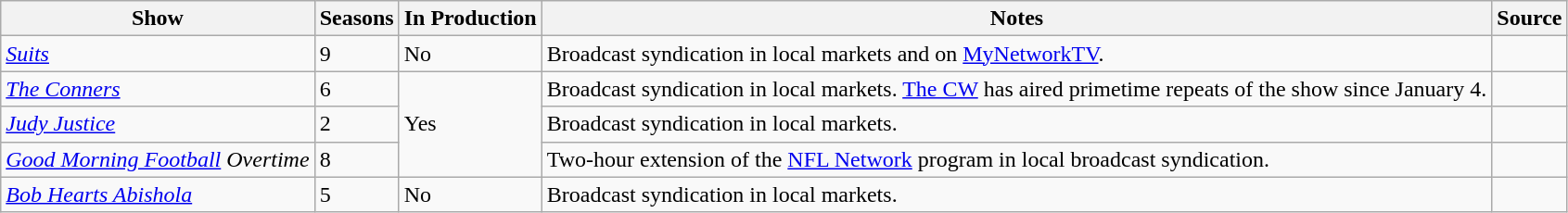<table class="wikitable">
<tr>
<th>Show</th>
<th>Seasons</th>
<th>In Production</th>
<th>Notes</th>
<th>Source</th>
</tr>
<tr>
<td><em><a href='#'>Suits</a></em></td>
<td>9</td>
<td>No</td>
<td>Broadcast syndication in local markets and on <a href='#'>MyNetworkTV</a>.</td>
<td></td>
</tr>
<tr>
<td><em><a href='#'>The Conners</a></em></td>
<td>6</td>
<td rowspan="3">Yes</td>
<td>Broadcast syndication in local markets. <a href='#'>The CW</a> has aired primetime repeats of the show since January 4.</td>
<td></td>
</tr>
<tr>
<td><em><a href='#'>Judy Justice</a></em></td>
<td>2</td>
<td>Broadcast syndication in local markets.</td>
<td></td>
</tr>
<tr>
<td><em><a href='#'>Good Morning Football</a> Overtime</em></td>
<td>8</td>
<td>Two-hour extension of the <a href='#'>NFL Network</a> program in local broadcast syndication.</td>
<td></td>
</tr>
<tr>
<td><em><a href='#'>Bob Hearts Abishola</a></em></td>
<td>5</td>
<td>No</td>
<td>Broadcast syndication in local markets.</td>
<td></td>
</tr>
</table>
